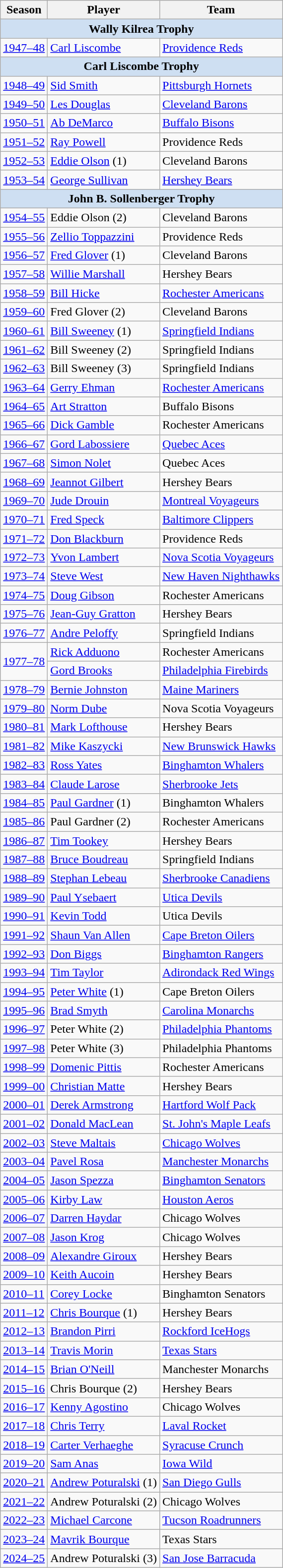<table class="wikitable sortable">
<tr>
<th>Season</th>
<th>Player</th>
<th>Team</th>
</tr>
<tr>
<th colspan=3 style=background:#cedff2>Wally Kilrea Trophy</th>
</tr>
<tr>
<td><a href='#'>1947–48</a></td>
<td><a href='#'>Carl Liscombe</a></td>
<td><a href='#'>Providence Reds</a></td>
</tr>
<tr>
<th colspan=3 style=background:#cedff2>Carl Liscombe Trophy</th>
</tr>
<tr>
<td><a href='#'>1948–49</a></td>
<td><a href='#'>Sid Smith</a></td>
<td><a href='#'>Pittsburgh Hornets</a></td>
</tr>
<tr>
<td><a href='#'>1949–50</a></td>
<td><a href='#'>Les Douglas</a></td>
<td><a href='#'>Cleveland Barons</a></td>
</tr>
<tr>
<td><a href='#'>1950–51</a></td>
<td><a href='#'>Ab DeMarco</a></td>
<td><a href='#'>Buffalo Bisons</a></td>
</tr>
<tr>
<td><a href='#'>1951–52</a></td>
<td><a href='#'>Ray Powell</a></td>
<td>Providence Reds</td>
</tr>
<tr>
<td><a href='#'>1952–53</a></td>
<td><a href='#'>Eddie Olson</a> (1)</td>
<td>Cleveland Barons</td>
</tr>
<tr>
<td><a href='#'>1953–54</a></td>
<td><a href='#'>George Sullivan</a></td>
<td><a href='#'>Hershey Bears</a></td>
</tr>
<tr>
<th colspan=3 style=background:#cedff2>John B. Sollenberger Trophy</th>
</tr>
<tr>
<td><a href='#'>1954–55</a></td>
<td>Eddie Olson (2)</td>
<td>Cleveland Barons</td>
</tr>
<tr>
<td><a href='#'>1955–56</a></td>
<td><a href='#'>Zellio Toppazzini</a></td>
<td>Providence Reds</td>
</tr>
<tr>
<td><a href='#'>1956–57</a></td>
<td><a href='#'>Fred Glover</a> (1)</td>
<td>Cleveland Barons</td>
</tr>
<tr>
<td><a href='#'>1957–58</a></td>
<td><a href='#'>Willie Marshall</a></td>
<td>Hershey Bears</td>
</tr>
<tr>
<td><a href='#'>1958–59</a></td>
<td><a href='#'>Bill Hicke</a></td>
<td><a href='#'>Rochester Americans</a></td>
</tr>
<tr>
<td><a href='#'>1959–60</a></td>
<td>Fred Glover (2)</td>
<td>Cleveland Barons</td>
</tr>
<tr>
<td><a href='#'>1960–61</a></td>
<td><a href='#'>Bill Sweeney</a> (1)</td>
<td><a href='#'>Springfield Indians</a></td>
</tr>
<tr>
<td><a href='#'>1961–62</a></td>
<td>Bill Sweeney (2)</td>
<td>Springfield Indians</td>
</tr>
<tr>
<td><a href='#'>1962–63</a></td>
<td>Bill Sweeney (3)</td>
<td>Springfield Indians</td>
</tr>
<tr>
<td><a href='#'>1963–64</a></td>
<td><a href='#'>Gerry Ehman</a></td>
<td><a href='#'>Rochester Americans</a></td>
</tr>
<tr>
<td><a href='#'>1964–65</a></td>
<td><a href='#'>Art Stratton</a></td>
<td>Buffalo Bisons</td>
</tr>
<tr>
<td><a href='#'>1965–66</a></td>
<td><a href='#'>Dick Gamble</a></td>
<td>Rochester Americans</td>
</tr>
<tr>
<td><a href='#'>1966–67</a></td>
<td><a href='#'>Gord Labossiere</a></td>
<td><a href='#'>Quebec Aces</a></td>
</tr>
<tr>
<td><a href='#'>1967–68</a></td>
<td><a href='#'>Simon Nolet</a></td>
<td>Quebec Aces</td>
</tr>
<tr>
<td><a href='#'>1968–69</a></td>
<td><a href='#'>Jeannot Gilbert</a></td>
<td>Hershey Bears</td>
</tr>
<tr>
<td><a href='#'>1969–70</a></td>
<td><a href='#'>Jude Drouin</a></td>
<td><a href='#'>Montreal Voyageurs</a></td>
</tr>
<tr>
<td><a href='#'>1970–71</a></td>
<td><a href='#'>Fred Speck</a></td>
<td><a href='#'>Baltimore Clippers</a></td>
</tr>
<tr>
<td><a href='#'>1971–72</a></td>
<td><a href='#'>Don Blackburn</a></td>
<td>Providence Reds</td>
</tr>
<tr>
<td><a href='#'>1972–73</a></td>
<td><a href='#'>Yvon Lambert</a></td>
<td><a href='#'>Nova Scotia Voyageurs</a></td>
</tr>
<tr>
<td><a href='#'>1973–74</a></td>
<td><a href='#'>Steve West</a></td>
<td><a href='#'>New Haven Nighthawks</a></td>
</tr>
<tr>
<td><a href='#'>1974–75</a></td>
<td><a href='#'>Doug Gibson</a></td>
<td>Rochester Americans</td>
</tr>
<tr>
<td><a href='#'>1975–76</a></td>
<td><a href='#'>Jean-Guy Gratton</a></td>
<td>Hershey Bears</td>
</tr>
<tr>
<td><a href='#'>1976–77</a></td>
<td><a href='#'>Andre Peloffy</a></td>
<td>Springfield Indians</td>
</tr>
<tr>
<td rowspan=2><a href='#'>1977–78</a></td>
<td><a href='#'>Rick Adduono</a></td>
<td>Rochester Americans</td>
</tr>
<tr>
<td><a href='#'>Gord Brooks</a></td>
<td><a href='#'>Philadelphia Firebirds</a></td>
</tr>
<tr>
<td><a href='#'>1978–79</a></td>
<td><a href='#'>Bernie Johnston</a></td>
<td><a href='#'>Maine Mariners</a></td>
</tr>
<tr>
<td><a href='#'>1979–80</a></td>
<td><a href='#'>Norm Dube</a></td>
<td>Nova Scotia Voyageurs</td>
</tr>
<tr>
<td><a href='#'>1980–81</a></td>
<td><a href='#'>Mark Lofthouse</a></td>
<td>Hershey Bears</td>
</tr>
<tr>
<td><a href='#'>1981–82</a></td>
<td><a href='#'>Mike Kaszycki</a></td>
<td><a href='#'>New Brunswick Hawks</a></td>
</tr>
<tr>
<td><a href='#'>1982–83</a></td>
<td><a href='#'>Ross Yates</a></td>
<td><a href='#'>Binghamton Whalers</a></td>
</tr>
<tr>
<td><a href='#'>1983–84</a></td>
<td><a href='#'>Claude Larose</a></td>
<td><a href='#'>Sherbrooke Jets</a></td>
</tr>
<tr>
<td><a href='#'>1984–85</a></td>
<td><a href='#'>Paul Gardner</a> (1)</td>
<td>Binghamton Whalers</td>
</tr>
<tr>
<td><a href='#'>1985–86</a></td>
<td>Paul Gardner (2)</td>
<td>Rochester Americans</td>
</tr>
<tr>
<td><a href='#'>1986–87</a></td>
<td><a href='#'>Tim Tookey</a></td>
<td>Hershey Bears</td>
</tr>
<tr>
<td><a href='#'>1987–88</a></td>
<td><a href='#'>Bruce Boudreau</a></td>
<td>Springfield Indians</td>
</tr>
<tr>
<td><a href='#'>1988–89</a></td>
<td><a href='#'>Stephan Lebeau</a></td>
<td><a href='#'>Sherbrooke Canadiens</a></td>
</tr>
<tr>
<td><a href='#'>1989–90</a></td>
<td><a href='#'>Paul Ysebaert</a></td>
<td><a href='#'>Utica Devils</a></td>
</tr>
<tr>
<td><a href='#'>1990–91</a></td>
<td><a href='#'>Kevin Todd</a></td>
<td>Utica Devils</td>
</tr>
<tr>
<td><a href='#'>1991–92</a></td>
<td><a href='#'>Shaun Van Allen</a></td>
<td><a href='#'>Cape Breton Oilers</a></td>
</tr>
<tr>
<td><a href='#'>1992–93</a></td>
<td><a href='#'>Don Biggs</a></td>
<td><a href='#'>Binghamton Rangers</a></td>
</tr>
<tr>
<td><a href='#'>1993–94</a></td>
<td><a href='#'>Tim Taylor</a></td>
<td><a href='#'>Adirondack Red Wings</a></td>
</tr>
<tr>
<td><a href='#'>1994–95</a></td>
<td><a href='#'>Peter White</a> (1)</td>
<td>Cape Breton Oilers</td>
</tr>
<tr>
<td><a href='#'>1995–96</a></td>
<td><a href='#'>Brad Smyth</a></td>
<td><a href='#'>Carolina Monarchs</a></td>
</tr>
<tr>
<td><a href='#'>1996–97</a></td>
<td>Peter White (2)</td>
<td><a href='#'>Philadelphia Phantoms</a></td>
</tr>
<tr>
<td><a href='#'>1997–98</a></td>
<td>Peter White (3)</td>
<td>Philadelphia Phantoms</td>
</tr>
<tr>
<td><a href='#'>1998–99</a></td>
<td><a href='#'>Domenic Pittis</a></td>
<td>Rochester Americans</td>
</tr>
<tr>
<td><a href='#'>1999–00</a></td>
<td><a href='#'>Christian Matte</a></td>
<td>Hershey Bears</td>
</tr>
<tr>
<td><a href='#'>2000–01</a></td>
<td><a href='#'>Derek Armstrong</a></td>
<td><a href='#'>Hartford Wolf Pack</a></td>
</tr>
<tr>
<td><a href='#'>2001–02</a></td>
<td><a href='#'>Donald MacLean</a></td>
<td><a href='#'>St. John's Maple Leafs</a></td>
</tr>
<tr>
<td><a href='#'>2002–03</a></td>
<td><a href='#'>Steve Maltais</a></td>
<td><a href='#'>Chicago Wolves</a></td>
</tr>
<tr>
<td><a href='#'>2003–04</a></td>
<td><a href='#'>Pavel Rosa</a></td>
<td><a href='#'>Manchester Monarchs</a></td>
</tr>
<tr>
<td><a href='#'>2004–05</a></td>
<td><a href='#'>Jason Spezza</a></td>
<td><a href='#'>Binghamton Senators</a></td>
</tr>
<tr>
<td><a href='#'>2005–06</a></td>
<td><a href='#'>Kirby Law</a></td>
<td><a href='#'>Houston Aeros</a></td>
</tr>
<tr>
<td><a href='#'>2006–07</a></td>
<td><a href='#'>Darren Haydar</a></td>
<td>Chicago Wolves</td>
</tr>
<tr>
<td><a href='#'>2007–08</a></td>
<td><a href='#'>Jason Krog</a></td>
<td>Chicago Wolves</td>
</tr>
<tr>
<td><a href='#'>2008–09</a></td>
<td><a href='#'>Alexandre Giroux</a></td>
<td>Hershey Bears</td>
</tr>
<tr>
<td><a href='#'>2009–10</a></td>
<td><a href='#'>Keith Aucoin</a></td>
<td>Hershey Bears</td>
</tr>
<tr>
<td><a href='#'>2010–11</a></td>
<td><a href='#'>Corey Locke</a></td>
<td>Binghamton Senators</td>
</tr>
<tr>
<td><a href='#'>2011–12</a></td>
<td><a href='#'>Chris Bourque</a> (1)</td>
<td>Hershey Bears</td>
</tr>
<tr>
<td><a href='#'>2012–13</a></td>
<td><a href='#'>Brandon Pirri</a></td>
<td><a href='#'>Rockford IceHogs</a></td>
</tr>
<tr>
<td><a href='#'>2013–14</a></td>
<td><a href='#'>Travis Morin</a></td>
<td><a href='#'>Texas Stars</a></td>
</tr>
<tr>
<td><a href='#'>2014–15</a></td>
<td><a href='#'>Brian O'Neill</a></td>
<td>Manchester Monarchs</td>
</tr>
<tr>
<td><a href='#'>2015–16</a></td>
<td>Chris Bourque (2)</td>
<td>Hershey Bears</td>
</tr>
<tr>
<td><a href='#'>2016–17</a></td>
<td><a href='#'>Kenny Agostino</a></td>
<td>Chicago Wolves</td>
</tr>
<tr>
<td><a href='#'>2017–18</a></td>
<td><a href='#'>Chris Terry</a></td>
<td><a href='#'>Laval Rocket</a></td>
</tr>
<tr>
<td><a href='#'>2018–19</a></td>
<td><a href='#'>Carter Verhaeghe</a></td>
<td><a href='#'>Syracuse Crunch</a></td>
</tr>
<tr>
<td><a href='#'>2019–20</a></td>
<td><a href='#'>Sam Anas</a></td>
<td><a href='#'>Iowa Wild</a></td>
</tr>
<tr>
<td><a href='#'>2020–21</a></td>
<td><a href='#'>Andrew Poturalski</a> (1)</td>
<td><a href='#'>San Diego Gulls</a></td>
</tr>
<tr>
<td><a href='#'>2021–22</a></td>
<td>Andrew Poturalski (2)</td>
<td>Chicago Wolves</td>
</tr>
<tr>
<td><a href='#'>2022–23</a></td>
<td><a href='#'>Michael Carcone</a></td>
<td><a href='#'>Tucson Roadrunners</a></td>
</tr>
<tr>
<td><a href='#'>2023–24</a></td>
<td><a href='#'>Mavrik Bourque</a></td>
<td>Texas Stars</td>
</tr>
<tr>
<td><a href='#'>2024–25</a></td>
<td>Andrew Poturalski (3)</td>
<td><a href='#'>San Jose Barracuda</a></td>
</tr>
</table>
